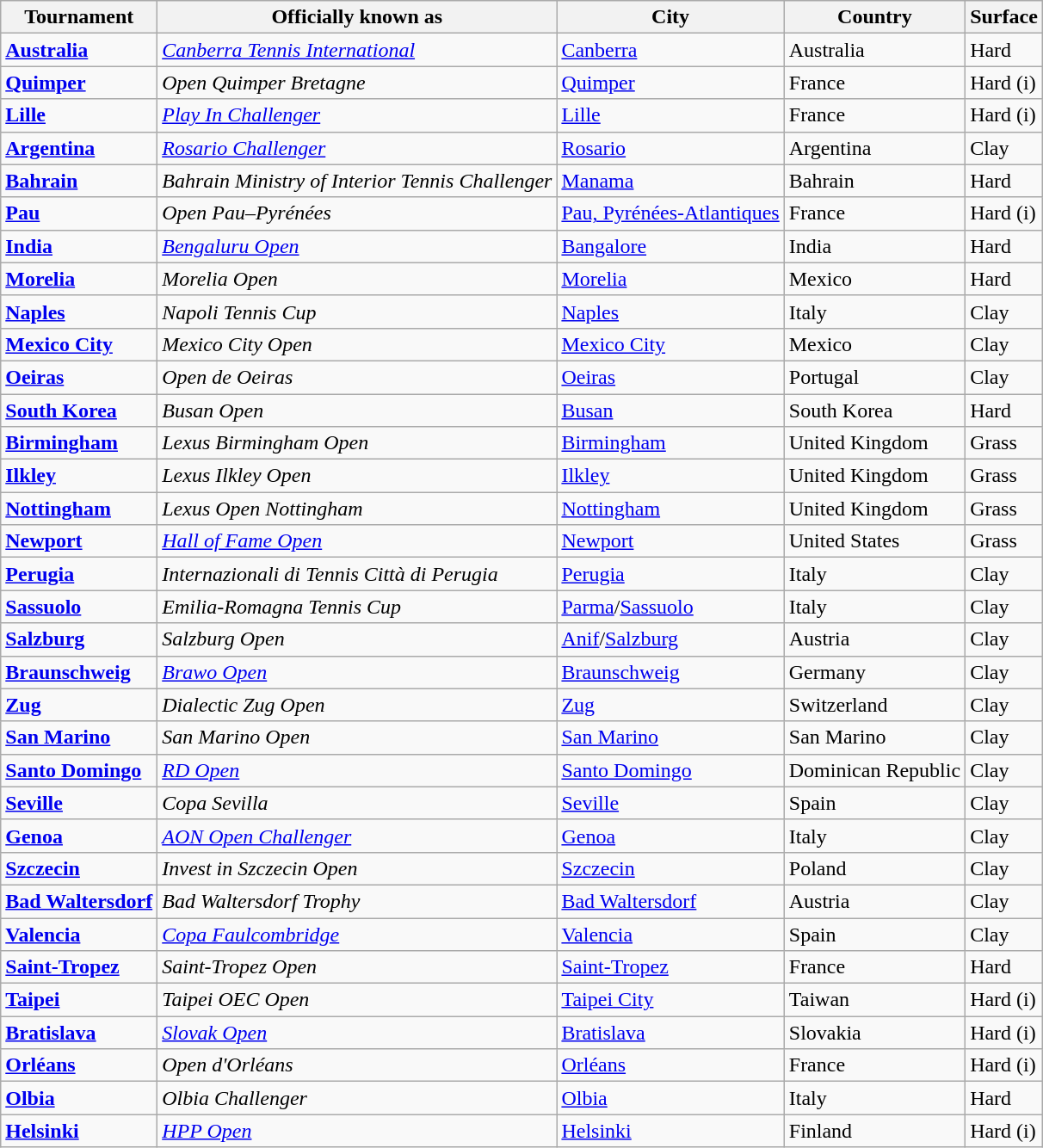<table class="wikitable sortable">
<tr>
<th>Tournament</th>
<th>Officially known as</th>
<th>City</th>
<th>Country</th>
<th>Surface</th>
</tr>
<tr>
<td><strong><a href='#'>Australia</a></strong></td>
<td><em><a href='#'>Canberra Tennis International</a></em></td>
<td><a href='#'>Canberra</a></td>
<td> Australia</td>
<td>Hard</td>
</tr>
<tr>
<td><strong><a href='#'>Quimper</a></strong></td>
<td><em>Open Quimper Bretagne</em></td>
<td><a href='#'>Quimper</a></td>
<td> France</td>
<td>Hard (i)</td>
</tr>
<tr>
<td><strong><a href='#'>Lille</a></strong></td>
<td><em><a href='#'>Play In Challenger</a></em></td>
<td><a href='#'>Lille</a></td>
<td> France</td>
<td>Hard (i)</td>
</tr>
<tr>
<td><strong><a href='#'>Argentina</a></strong></td>
<td><em><a href='#'>Rosario Challenger</a></em></td>
<td><a href='#'>Rosario</a></td>
<td> Argentina</td>
<td>Clay</td>
</tr>
<tr>
<td><strong><a href='#'>Bahrain</a></strong></td>
<td><em>Bahrain Ministry of Interior Tennis Challenger</em></td>
<td><a href='#'>Manama</a></td>
<td> Bahrain</td>
<td>Hard</td>
</tr>
<tr>
<td><strong><a href='#'>Pau</a></strong></td>
<td><em>Open Pau–Pyrénées</em></td>
<td><a href='#'>Pau, Pyrénées-Atlantiques</a></td>
<td> France</td>
<td>Hard (i)</td>
</tr>
<tr>
<td><strong><a href='#'>India</a></strong></td>
<td><em><a href='#'>Bengaluru Open</a></em></td>
<td><a href='#'>Bangalore</a></td>
<td> India</td>
<td>Hard</td>
</tr>
<tr>
<td><strong><a href='#'>Morelia</a></strong></td>
<td><em>Morelia Open</em></td>
<td><a href='#'>Morelia</a></td>
<td> Mexico</td>
<td>Hard</td>
</tr>
<tr>
<td><strong><a href='#'>Naples</a></strong></td>
<td><em>Napoli Tennis Cup</em></td>
<td><a href='#'>Naples</a></td>
<td> Italy</td>
<td>Clay</td>
</tr>
<tr>
<td><strong><a href='#'>Mexico City</a></strong></td>
<td><em>Mexico City Open</em></td>
<td><a href='#'>Mexico City</a></td>
<td> Mexico</td>
<td>Clay</td>
</tr>
<tr>
<td><strong><a href='#'>Oeiras</a></strong></td>
<td><em>Open de Oeiras</em></td>
<td><a href='#'>Oeiras</a></td>
<td> Portugal</td>
<td>Clay</td>
</tr>
<tr>
<td><strong><a href='#'>South Korea</a></strong></td>
<td><em>Busan Open</em></td>
<td><a href='#'>Busan</a></td>
<td> South Korea</td>
<td>Hard</td>
</tr>
<tr>
<td><strong><a href='#'>Birmingham</a></strong></td>
<td><em>Lexus Birmingham Open</em></td>
<td><a href='#'>Birmingham</a></td>
<td> United Kingdom</td>
<td>Grass</td>
</tr>
<tr>
<td><strong><a href='#'>Ilkley</a></strong></td>
<td><em>Lexus Ilkley Open</em></td>
<td><a href='#'>Ilkley</a></td>
<td> United Kingdom</td>
<td>Grass</td>
</tr>
<tr>
<td><strong><a href='#'>Nottingham</a></strong></td>
<td><em>Lexus Open Nottingham</em></td>
<td><a href='#'>Nottingham</a></td>
<td> United Kingdom</td>
<td>Grass</td>
</tr>
<tr>
<td><strong><a href='#'>Newport</a></strong></td>
<td><em><a href='#'>Hall of Fame Open</a></em></td>
<td><a href='#'>Newport</a></td>
<td> United States</td>
<td>Grass</td>
</tr>
<tr>
<td><strong><a href='#'>Perugia</a></strong></td>
<td><em>Internazionali di Tennis Città di Perugia</em></td>
<td><a href='#'>Perugia</a></td>
<td> Italy</td>
<td>Clay</td>
</tr>
<tr>
<td><strong><a href='#'> Sassuolo</a></strong></td>
<td><em>Emilia-Romagna Tennis Cup</em></td>
<td><a href='#'>Parma</a>/<a href='#'>Sassuolo</a></td>
<td> Italy</td>
<td>Clay</td>
</tr>
<tr>
<td><strong><a href='#'>Salzburg</a></strong></td>
<td><em>Salzburg Open</em></td>
<td><a href='#'>Anif</a>/<a href='#'>Salzburg</a></td>
<td> Austria</td>
<td>Clay</td>
</tr>
<tr>
<td><strong><a href='#'> Braunschweig</a></strong></td>
<td><em><a href='#'>Brawo Open</a></em></td>
<td><a href='#'>Braunschweig</a></td>
<td> Germany</td>
<td>Clay</td>
</tr>
<tr>
<td><strong><a href='#'>Zug</a></strong></td>
<td><em>Dialectic Zug Open</em></td>
<td><a href='#'>Zug</a></td>
<td> Switzerland</td>
<td>Clay</td>
</tr>
<tr>
<td><strong><a href='#'>San Marino</a></strong></td>
<td><em>San Marino Open</em></td>
<td><a href='#'>San Marino</a></td>
<td> San Marino</td>
<td>Clay</td>
</tr>
<tr>
<td><strong><a href='#'>Santo Domingo</a></strong></td>
<td><em><a href='#'>RD Open</a></em></td>
<td><a href='#'>Santo Domingo</a></td>
<td> Dominican Republic</td>
<td>Clay</td>
</tr>
<tr>
<td><strong><a href='#'>Seville</a></strong></td>
<td><em>Copa Sevilla</em></td>
<td><a href='#'>Seville</a></td>
<td> Spain</td>
<td>Clay</td>
</tr>
<tr>
<td><strong><a href='#'>Genoa</a></strong></td>
<td><em><a href='#'>AON Open Challenger</a></em></td>
<td><a href='#'>Genoa</a></td>
<td> Italy</td>
<td>Clay</td>
</tr>
<tr>
<td><strong><a href='#'>Szczecin</a></strong></td>
<td><em>Invest in Szczecin Open</em></td>
<td><a href='#'>Szczecin</a></td>
<td> Poland</td>
<td>Clay</td>
</tr>
<tr>
<td><strong><a href='#'>Bad Waltersdorf</a></strong></td>
<td><em> Bad Waltersdorf Trophy</em></td>
<td><a href='#'>Bad Waltersdorf</a></td>
<td> Austria</td>
<td>Clay</td>
</tr>
<tr>
<td><strong><a href='#'>Valencia</a></strong></td>
<td><em><a href='#'>Copa Faulcombridge</a></em></td>
<td><a href='#'>Valencia</a></td>
<td> Spain</td>
<td>Clay</td>
</tr>
<tr>
<td><strong><a href='#'>Saint-Tropez</a></strong></td>
<td><em>Saint-Tropez Open</em></td>
<td><a href='#'>Saint-Tropez</a></td>
<td> France</td>
<td>Hard</td>
</tr>
<tr>
<td><strong><a href='#'>Taipei</a></strong></td>
<td><em>Taipei OEC Open</em></td>
<td><a href='#'>Taipei City</a></td>
<td> Taiwan</td>
<td>Hard (i)</td>
</tr>
<tr>
<td><strong><a href='#'>Bratislava</a></strong></td>
<td><em><a href='#'>Slovak Open</a></em></td>
<td><a href='#'>Bratislava</a></td>
<td> Slovakia</td>
<td>Hard (i)</td>
</tr>
<tr>
<td><strong><a href='#'>Orléans</a></strong></td>
<td><em>Open d'Orléans</em></td>
<td><a href='#'>Orléans</a></td>
<td> France</td>
<td>Hard (i)</td>
</tr>
<tr>
<td><strong><a href='#'>Olbia</a></strong></td>
<td><em>Olbia Challenger</em></td>
<td><a href='#'>Olbia</a></td>
<td> Italy</td>
<td>Hard</td>
</tr>
<tr>
<td><strong><a href='#'> Helsinki</a></strong></td>
<td><em><a href='#'>HPP Open</a></em></td>
<td><a href='#'>Helsinki</a></td>
<td> Finland</td>
<td>Hard (i)</td>
</tr>
</table>
